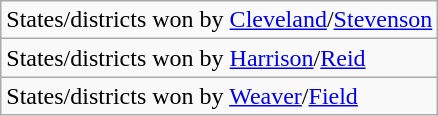<table class="wikitable">
<tr>
<td>States/districts won by <a href='#'>Cleveland</a>/<a href='#'>Stevenson</a></td>
</tr>
<tr>
<td>States/districts won by <a href='#'>Harrison</a>/<a href='#'>Reid</a></td>
</tr>
<tr>
<td>States/districts won by <a href='#'>Weaver</a>/<a href='#'>Field</a></td>
</tr>
</table>
